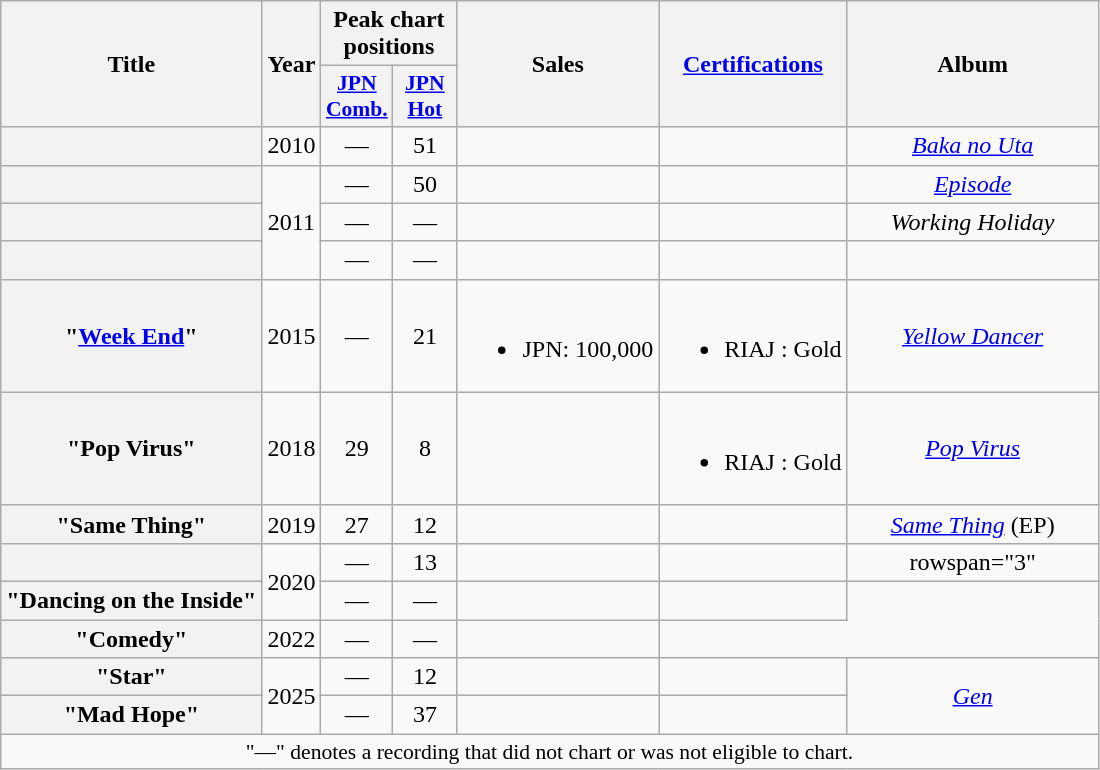<table class="wikitable plainrowheaders" style="text-align:center;">
<tr>
<th scope="col" rowspan="2">Title</th>
<th scope="col" rowspan="2" style="width:1em;">Year</th>
<th scope="colgroup" colspan="2">Peak chart positions</th>
<th scope="col" rowspan="2" style="width:;">Sales</th>
<th scope="col" rowspan="2" style="width:;"><a href='#'>Certifications</a></th>
<th scope="col" rowspan="2" style="width:10em;">Album</th>
</tr>
<tr>
<th scope="col" style="width:2.5em;font-size:90%;"><a href='#'>JPN<br>Comb.</a><br></th>
<th scope="col" style="width:2.5em;font-size:90%;"><a href='#'>JPN<br>Hot</a><br></th>
</tr>
<tr>
<th scope="row"></th>
<td>2010</td>
<td>—</td>
<td>51</td>
<td></td>
<td></td>
<td><em><a href='#'>Baka no Uta</a></em></td>
</tr>
<tr>
<th scope="row"></th>
<td rowspan="3">2011</td>
<td>—</td>
<td>50</td>
<td></td>
<td></td>
<td><em><a href='#'>Episode</a></em></td>
</tr>
<tr>
<th scope="row"><br></th>
<td>—</td>
<td>—</td>
<td></td>
<td></td>
<td><em>Working Holiday</em></td>
</tr>
<tr>
<th scope="row"></th>
<td>—</td>
<td>—</td>
<td></td>
<td></td>
<td></td>
</tr>
<tr>
<th scope="row">"<a href='#'>Week End</a>"</th>
<td>2015</td>
<td>—</td>
<td>21</td>
<td><br><ul><li>JPN: 100,000</li></ul></td>
<td><br><ul><li>RIAJ : Gold</li></ul></td>
<td><em><a href='#'>Yellow Dancer</a></em></td>
</tr>
<tr>
<th scope="row">"Pop Virus"</th>
<td>2018</td>
<td>29</td>
<td>8</td>
<td></td>
<td><br><ul><li>RIAJ : Gold</li></ul></td>
<td><em><a href='#'>Pop Virus</a></em></td>
</tr>
<tr>
<th scope="row">"Same Thing"<br></th>
<td>2019</td>
<td>27</td>
<td>12</td>
<td></td>
<td></td>
<td><em><a href='#'>Same Thing</a></em> (EP)</td>
</tr>
<tr>
<th scope="row"></th>
<td rowspan="2">2020</td>
<td>—</td>
<td>13</td>
<td></td>
<td></td>
<td>rowspan="3" </td>
</tr>
<tr>
<th scope="row">"Dancing on the Inside"<br></th>
<td>—</td>
<td>—</td>
<td></td>
<td></td>
</tr>
<tr>
<th scope="row">"Comedy"<br></th>
<td>2022</td>
<td>—</td>
<td>—</td>
<td></td>
</tr>
<tr>
<th scope="row">"Star"</th>
<td rowspan="2">2025</td>
<td>—</td>
<td>12</td>
<td></td>
<td></td>
<td rowspan="2"><em><a href='#'>Gen</a></em></td>
</tr>
<tr>
<th scope="row">"Mad Hope"<br></th>
<td>—</td>
<td>37</td>
<td></td>
<td></td>
</tr>
<tr>
<td colspan="12" style="font-size:90%">"—" denotes a recording that did not chart or was not eligible to chart.</td>
</tr>
</table>
